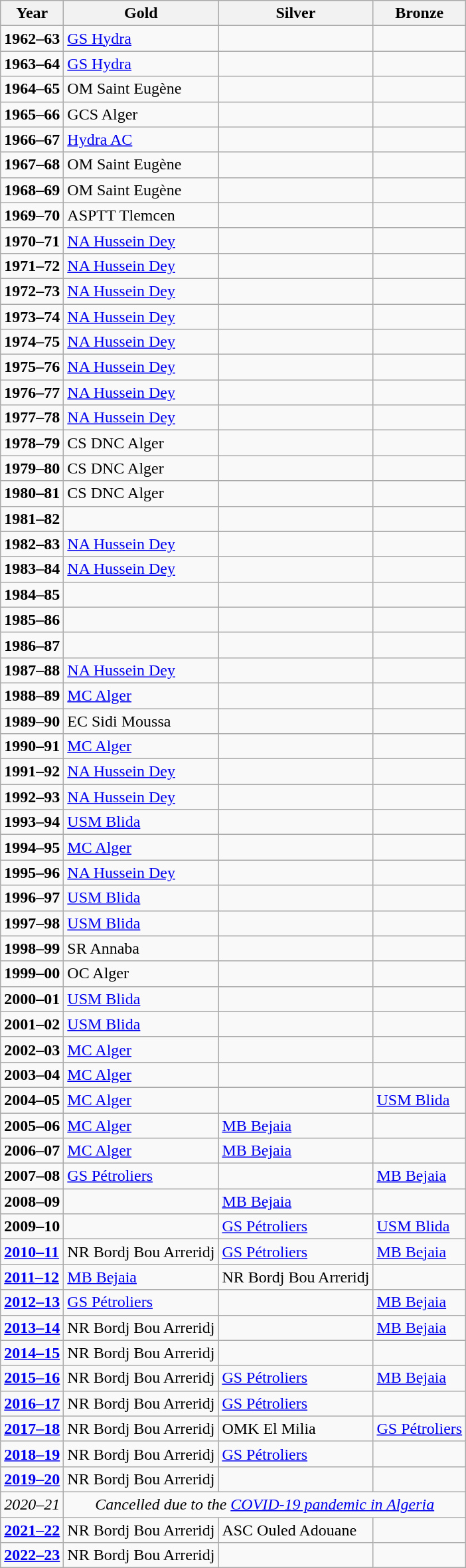<table class="wikitable">
<tr>
<th>Year</th>
<th>Gold</th>
<th>Silver</th>
<th>Bronze</th>
</tr>
<tr>
<td><strong>1962–63</strong></td>
<td><a href='#'>GS Hydra</a></td>
<td></td>
<td></td>
</tr>
<tr>
<td><strong>1963–64</strong></td>
<td><a href='#'>GS Hydra</a></td>
<td></td>
<td></td>
</tr>
<tr>
<td><strong>1964–65</strong></td>
<td>OM Saint Eugène</td>
<td></td>
<td></td>
</tr>
<tr>
<td><strong>1965–66</strong></td>
<td>GCS Alger</td>
<td></td>
<td></td>
</tr>
<tr>
<td><strong>1966–67</strong></td>
<td><a href='#'>Hydra AC</a></td>
<td></td>
<td></td>
</tr>
<tr>
<td><strong>1967–68</strong></td>
<td>OM Saint Eugène</td>
<td></td>
<td></td>
</tr>
<tr>
<td><strong>1968–69</strong></td>
<td>OM Saint Eugène</td>
<td></td>
<td></td>
</tr>
<tr>
<td><strong>1969–70</strong></td>
<td>ASPTT Tlemcen</td>
<td></td>
<td></td>
</tr>
<tr>
<td><strong>1970–71</strong></td>
<td><a href='#'>NA Hussein Dey</a></td>
<td></td>
<td></td>
</tr>
<tr>
<td><strong>1971–72</strong></td>
<td><a href='#'>NA Hussein Dey</a></td>
<td></td>
<td></td>
</tr>
<tr>
<td><strong>1972–73</strong></td>
<td><a href='#'>NA Hussein Dey</a></td>
<td></td>
<td></td>
</tr>
<tr>
<td><strong>1973–74</strong></td>
<td><a href='#'>NA Hussein Dey</a></td>
<td></td>
<td></td>
</tr>
<tr>
<td><strong>1974–75</strong></td>
<td><a href='#'>NA Hussein Dey</a></td>
<td></td>
<td></td>
</tr>
<tr>
<td><strong>1975–76</strong></td>
<td><a href='#'>NA Hussein Dey</a></td>
<td></td>
<td></td>
</tr>
<tr>
<td><strong>1976–77</strong></td>
<td><a href='#'>NA Hussein Dey</a></td>
<td></td>
<td></td>
</tr>
<tr>
<td><strong>1977–78</strong></td>
<td><a href='#'>NA Hussein Dey</a></td>
<td></td>
<td></td>
</tr>
<tr>
<td><strong>1978–79</strong></td>
<td>CS DNC Alger</td>
<td></td>
<td></td>
</tr>
<tr>
<td><strong>1979–80</strong></td>
<td>CS DNC Alger</td>
<td></td>
<td></td>
</tr>
<tr>
<td><strong>1980–81</strong></td>
<td>CS DNC Alger</td>
<td></td>
<td></td>
</tr>
<tr>
<td><strong>1981–82</strong></td>
<td></td>
<td></td>
<td></td>
</tr>
<tr>
<td><strong>1982–83</strong></td>
<td><a href='#'>NA Hussein Dey</a></td>
<td></td>
<td></td>
</tr>
<tr>
<td><strong>1983–84</strong></td>
<td><a href='#'>NA Hussein Dey</a></td>
<td></td>
<td></td>
</tr>
<tr>
<td><strong>1984–85</strong></td>
<td></td>
<td></td>
<td></td>
</tr>
<tr>
<td><strong>1985–86</strong></td>
<td></td>
<td></td>
<td></td>
</tr>
<tr>
<td><strong>1986–87</strong></td>
<td></td>
<td></td>
<td></td>
</tr>
<tr>
<td><strong>1987–88</strong></td>
<td><a href='#'>NA Hussein Dey</a></td>
<td></td>
<td></td>
</tr>
<tr>
<td><strong>1988–89</strong></td>
<td><a href='#'>MC Alger</a></td>
<td></td>
<td></td>
</tr>
<tr>
<td><strong>1989–90</strong></td>
<td>EC Sidi Moussa</td>
<td></td>
<td></td>
</tr>
<tr>
<td><strong>1990–91</strong></td>
<td><a href='#'>MC Alger</a></td>
<td></td>
<td></td>
</tr>
<tr>
<td><strong>1991–92</strong></td>
<td><a href='#'>NA Hussein Dey</a></td>
<td></td>
<td></td>
</tr>
<tr>
<td><strong>1992–93</strong></td>
<td><a href='#'>NA Hussein Dey</a></td>
<td></td>
<td></td>
</tr>
<tr>
<td><strong>1993–94</strong></td>
<td><a href='#'>USM Blida</a></td>
<td></td>
<td></td>
</tr>
<tr>
<td><strong>1994–95</strong></td>
<td><a href='#'>MC Alger</a></td>
<td></td>
<td></td>
</tr>
<tr>
<td><strong>1995–96</strong></td>
<td><a href='#'>NA Hussein Dey</a></td>
<td></td>
<td></td>
</tr>
<tr>
<td><strong>1996–97</strong></td>
<td><a href='#'>USM Blida</a></td>
<td></td>
<td></td>
</tr>
<tr>
<td><strong>1997–98</strong></td>
<td><a href='#'>USM Blida</a></td>
<td></td>
<td></td>
</tr>
<tr>
<td><strong>1998–99</strong></td>
<td>SR Annaba</td>
<td></td>
<td></td>
</tr>
<tr>
<td><strong>1999–00</strong></td>
<td>OC Alger</td>
<td></td>
<td></td>
</tr>
<tr>
<td><strong>2000–01</strong></td>
<td><a href='#'>USM Blida</a></td>
<td></td>
<td></td>
</tr>
<tr>
<td><strong>2001–02</strong></td>
<td><a href='#'>USM Blida</a></td>
<td></td>
<td></td>
</tr>
<tr>
<td><strong>2002–03</strong></td>
<td><a href='#'>MC Alger</a></td>
<td></td>
<td></td>
</tr>
<tr>
<td><strong>2003–04</strong></td>
<td><a href='#'>MC Alger</a></td>
<td></td>
<td></td>
</tr>
<tr>
<td><strong>2004–05</strong></td>
<td><a href='#'>MC Alger</a></td>
<td></td>
<td><a href='#'>USM Blida</a></td>
</tr>
<tr>
<td><strong>2005–06</strong></td>
<td><a href='#'>MC Alger</a></td>
<td><a href='#'>MB Bejaia</a></td>
<td></td>
</tr>
<tr>
<td><strong>2006–07</strong></td>
<td><a href='#'>MC Alger</a></td>
<td><a href='#'>MB Bejaia</a></td>
<td></td>
</tr>
<tr>
<td><strong>2007–08</strong></td>
<td><a href='#'>GS Pétroliers</a></td>
<td></td>
<td><a href='#'>MB Bejaia</a></td>
</tr>
<tr>
<td><strong>2008–09</strong></td>
<td></td>
<td><a href='#'>MB Bejaia</a></td>
<td></td>
</tr>
<tr>
<td><strong>2009–10</strong></td>
<td></td>
<td><a href='#'>GS Pétroliers</a></td>
<td><a href='#'>USM Blida</a></td>
</tr>
<tr>
<td><strong><a href='#'>2010–11</a></strong></td>
<td>NR Bordj Bou Arreridj</td>
<td><a href='#'>GS Pétroliers</a></td>
<td><a href='#'>MB Bejaia</a></td>
</tr>
<tr>
<td><strong><a href='#'>2011–12</a></strong></td>
<td><a href='#'>MB Bejaia</a></td>
<td>NR Bordj Bou Arreridj</td>
<td></td>
</tr>
<tr>
<td><strong><a href='#'>2012–13</a></strong></td>
<td><a href='#'>GS Pétroliers</a></td>
<td></td>
<td><a href='#'>MB Bejaia</a></td>
</tr>
<tr>
<td><strong><a href='#'>2013–14</a></strong></td>
<td>NR Bordj Bou Arreridj</td>
<td></td>
<td><a href='#'>MB Bejaia</a></td>
</tr>
<tr>
<td><strong><a href='#'>2014–15</a></strong></td>
<td>NR Bordj Bou Arreridj</td>
<td></td>
<td></td>
</tr>
<tr>
<td><strong><a href='#'>2015–16</a></strong></td>
<td>NR Bordj Bou Arreridj</td>
<td><a href='#'>GS Pétroliers</a></td>
<td><a href='#'>MB Bejaia</a></td>
</tr>
<tr>
<td><strong><a href='#'>2016–17</a></strong></td>
<td>NR Bordj Bou Arreridj</td>
<td><a href='#'>GS Pétroliers</a></td>
<td></td>
</tr>
<tr>
<td><strong><a href='#'>2017–18</a></strong></td>
<td>NR Bordj Bou Arreridj</td>
<td>OMK El Milia</td>
<td><a href='#'>GS Pétroliers</a></td>
</tr>
<tr>
<td><strong><a href='#'>2018–19</a></strong></td>
<td>NR Bordj Bou Arreridj</td>
<td><a href='#'>GS Pétroliers</a></td>
<td></td>
</tr>
<tr>
<td><strong><a href='#'>2019–20</a></strong></td>
<td>NR Bordj Bou Arreridj</td>
<td></td>
<td></td>
</tr>
<tr>
<td><em>2020–21</em></td>
<td align=center colspan=3><em>Cancelled due to the <a href='#'>COVID-19 pandemic in Algeria</a></em></td>
</tr>
<tr>
<td><strong><a href='#'>2021–22</a></strong></td>
<td>NR Bordj Bou Arreridj</td>
<td>ASC Ouled Adouane</td>
<td></td>
</tr>
<tr>
<td><strong><a href='#'>2022–23</a></strong></td>
<td>NR Bordj Bou Arreridj</td>
<td></td>
<td></td>
</tr>
</table>
